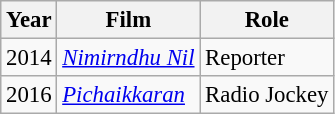<table class="wikitable" style="font-size: 95%;">
<tr>
<th>Year</th>
<th>Film</th>
<th>Role</th>
</tr>
<tr>
<td>2014</td>
<td><em><a href='#'>Nimirndhu Nil</a></em></td>
<td>Reporter</td>
</tr>
<tr>
<td>2016</td>
<td><em><a href='#'>Pichaikkaran</a></em></td>
<td>Radio Jockey</td>
</tr>
</table>
